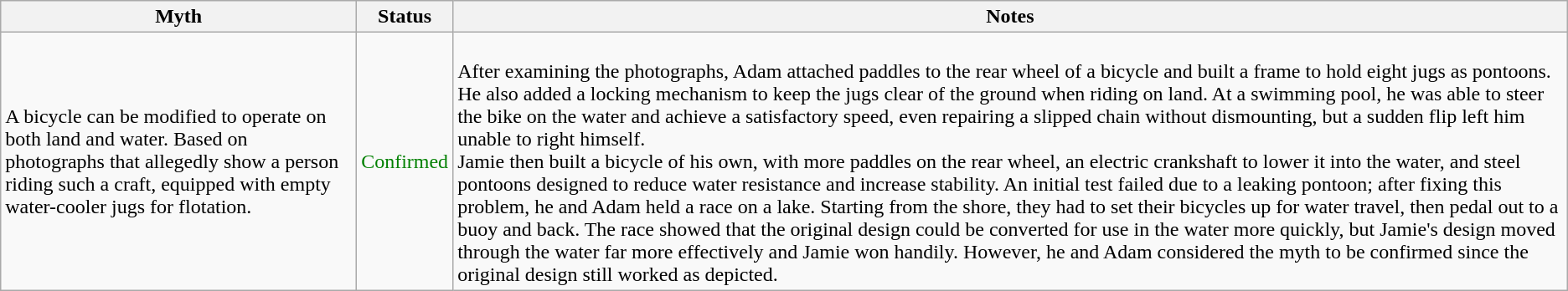<table class="wikitable plainrowheaders">
<tr>
<th scope"col">Myth</th>
<th scope"col">Status</th>
<th scope"col">Notes</th>
</tr>
<tr>
<td>A bicycle can be modified to operate on both land and water. Based on photographs that allegedly show a person riding such a craft, equipped with empty water-cooler jugs for flotation.</td>
<td style="color:green">Confirmed</td>
<td><br>After examining the photographs, Adam attached paddles to the rear wheel of a bicycle and built a frame to hold eight jugs as pontoons. He also added a locking mechanism to keep the jugs clear of the ground when riding on land. At a swimming pool, he was able to steer the bike on the water and achieve a satisfactory speed, even repairing a slipped chain without dismounting, but a sudden flip left him unable to right himself.<br>Jamie then built a bicycle of his own, with more paddles on the rear wheel, an electric crankshaft to lower it into the water, and steel pontoons designed to reduce water resistance and increase stability. An initial test failed due to a leaking pontoon; after fixing this problem, he and Adam held a race on a lake. Starting from the shore, they had to set their bicycles up for water travel, then pedal out to a buoy and back. The race showed that the original design could be converted for use in the water more quickly, but Jamie's design moved through the water far more effectively and Jamie won handily. However, he and Adam considered the myth to be confirmed since the original design still worked as depicted.</td>
</tr>
</table>
